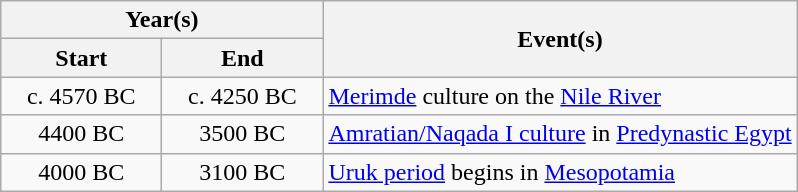<table class="wikitable">
<tr>
<th colspan="2">Year(s)</th>
<th rowspan="2">Event(s)</th>
</tr>
<tr>
<th style="width:100px;">Start</th>
<th style="width:100px;">End</th>
</tr>
<tr>
<td style="text-align:center;">c. 4570 BC</td>
<td style="text-align:center;">c. 4250 BC</td>
<td><a href='#'>Merimde</a> culture on the <a href='#'>Nile River</a></td>
</tr>
<tr>
<td style="text-align:center;">4400 BC</td>
<td style="text-align:center;">3500 BC</td>
<td><a href='#'>Amratian/Naqada I culture</a> in  <a href='#'>Predynastic Egypt</a></td>
</tr>
<tr>
<td style="text-align:center;">4000 BC</td>
<td style="text-align:center;">3100 BC</td>
<td><a href='#'>Uruk period</a> begins in <a href='#'>Mesopotamia</a></td>
</tr>
</table>
